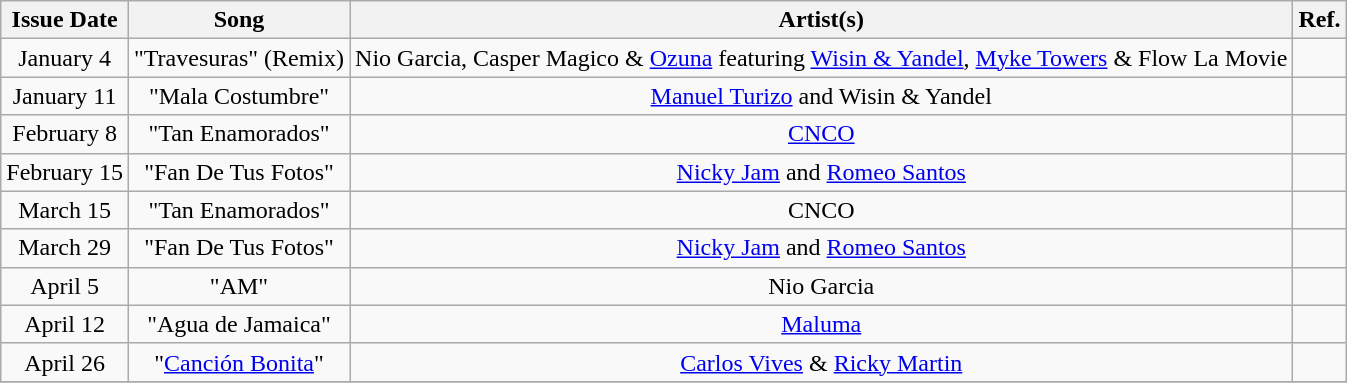<table class="wikitable" style="text-align: center;">
<tr>
<th style="text-align: center;">Issue Date</th>
<th style="text-align: center;">Song</th>
<th style="text-align: center;">Artist(s)</th>
<th style="text-align: center;">Ref.</th>
</tr>
<tr>
<td>January 4</td>
<td>"Travesuras" (Remix)</td>
<td>Nio Garcia, Casper Magico & <a href='#'>Ozuna</a> featuring <a href='#'>Wisin & Yandel</a>, <a href='#'>Myke Towers</a> & Flow La Movie</td>
<td></td>
</tr>
<tr>
<td>January 11</td>
<td rowspan="1">"Mala Costumbre"</td>
<td rowspan="1"><a href='#'>Manuel Turizo</a> and Wisin & Yandel</td>
<td></td>
</tr>
<tr>
<td>February 8</td>
<td>"Tan Enamorados"</td>
<td><a href='#'>CNCO</a></td>
<td></td>
</tr>
<tr>
<td>February 15</td>
<td rowspan="1">"Fan De Tus Fotos"</td>
<td rowspan="1"><a href='#'>Nicky Jam</a> and <a href='#'>Romeo Santos</a></td>
<td></td>
</tr>
<tr>
<td>March 15</td>
<td rowspan="1">"Tan Enamorados"</td>
<td rowspan="1">CNCO</td>
<td></td>
</tr>
<tr>
<td>March 29</td>
<td>"Fan De Tus Fotos"</td>
<td><a href='#'>Nicky Jam</a> and <a href='#'>Romeo Santos</a></td>
<td></td>
</tr>
<tr>
<td>April 5</td>
<td>"AM"</td>
<td>Nio Garcia</td>
<td></td>
</tr>
<tr>
<td>April 12</td>
<td align="center" rowspan="1">"Agua de Jamaica"</td>
<td align="center" rowspan="1"><a href='#'>Maluma</a></td>
<td></td>
</tr>
<tr>
<td>April 26</td>
<td rowspan="1">"<a href='#'>Canción Bonita</a>"</td>
<td rowspan="1"><a href='#'>Carlos Vives</a> & <a href='#'>Ricky Martin</a></td>
<td></td>
</tr>
<tr>
</tr>
</table>
